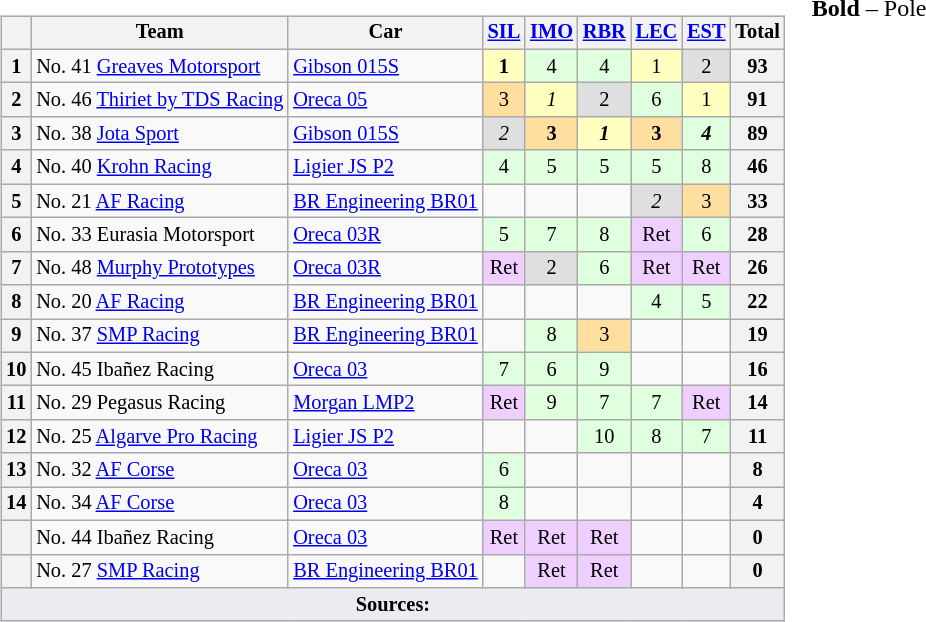<table>
<tr>
<td valign="top"><br><table class="wikitable" style="font-size: 85%; text-align:center;">
<tr>
<th></th>
<th>Team</th>
<th>Car</th>
<th><a href='#'>SIL</a><br></th>
<th><a href='#'>IMO</a><br></th>
<th><a href='#'>RBR</a><br></th>
<th><a href='#'>LEC</a><br></th>
<th><a href='#'>EST</a><br></th>
<th>Total</th>
</tr>
<tr>
<th>1</th>
<td align=left> No. 41 <a href='#'>Greaves Motorsport</a></td>
<td align=left><a href='#'>Gibson 015S</a></td>
<td style="background:#ffffbf;"><strong>1</strong></td>
<td style="background:#dfffdf;">4</td>
<td style="background:#dfffdf;">4</td>
<td style="background:#ffffbf;">1</td>
<td style="background:#dfdfdf;">2</td>
<th>93</th>
</tr>
<tr>
<th>2</th>
<td align=left> No. 46 <a href='#'>Thiriet by TDS Racing</a></td>
<td align=left><a href='#'>Oreca 05</a></td>
<td style="background:#ffdf9f;">3</td>
<td style="background:#ffffbf;"><em>1</em></td>
<td style="background:#dfdfdf;">2</td>
<td style="background:#dfffdf;">6</td>
<td style="background:#ffffbf;">1</td>
<th>91</th>
</tr>
<tr>
<th>3</th>
<td align=left> No. 38 <a href='#'>Jota Sport</a></td>
<td align=left><a href='#'>Gibson 015S</a></td>
<td style="background:#dfdfdf;"><em>2</em></td>
<td style="background:#ffdf9f;"><strong>3</strong></td>
<td style="background:#ffffbf;"><strong><em>1</em></strong></td>
<td style="background:#ffdf9f;"><strong>3</strong></td>
<td style="background:#dfffdf;"><strong><em>4</em></strong></td>
<th>89</th>
</tr>
<tr>
<th>4</th>
<td align=left> No. 40 <a href='#'>Krohn Racing</a></td>
<td align=left><a href='#'>Ligier JS P2</a></td>
<td style="background:#dfffdf;">4</td>
<td style="background:#dfffdf;">5</td>
<td style="background:#dfffdf;">5</td>
<td style="background:#dfffdf;">5</td>
<td style="background:#dfffdf;">8</td>
<th>46</th>
</tr>
<tr>
<th>5</th>
<td align=left> No. 21 <a href='#'>AF Racing</a></td>
<td align=left><a href='#'>BR Engineering BR01</a></td>
<td></td>
<td></td>
<td></td>
<td style="background:#dfdfdf;"><em>2</em></td>
<td style="background:#ffdf9f;">3</td>
<th>33</th>
</tr>
<tr>
<th>6</th>
<td align=left> No. 33 Eurasia Motorsport</td>
<td align=left><a href='#'>Oreca 03R</a></td>
<td style="background:#dfffdf;">5</td>
<td style="background:#dfffdf;">7</td>
<td style="background:#dfffdf;">8</td>
<td style="background:#efcfff;">Ret</td>
<td style="background:#dfffdf;">6</td>
<th>28</th>
</tr>
<tr>
<th>7</th>
<td align=left> No. 48 <a href='#'>Murphy Prototypes</a></td>
<td align=left><a href='#'>Oreca 03R</a></td>
<td style="background:#efcfff;">Ret</td>
<td style="background:#dfdfdf;">2</td>
<td style="background:#dfffdf;">6</td>
<td style="background:#efcfff;">Ret</td>
<td style="background:#efcfff;">Ret</td>
<th>26</th>
</tr>
<tr>
<th>8</th>
<td align=left> No. 20 <a href='#'>AF Racing</a></td>
<td align=left><a href='#'>BR Engineering BR01</a></td>
<td></td>
<td></td>
<td></td>
<td style="background:#dfffdf;">4</td>
<td style="background:#dfffdf;">5</td>
<th>22</th>
</tr>
<tr>
<th>9</th>
<td align=left> No. 37 <a href='#'>SMP Racing</a></td>
<td align=left><a href='#'>BR Engineering BR01</a></td>
<td></td>
<td style="background:#dfffdf;">8</td>
<td style="background:#ffdf9f;">3</td>
<td></td>
<td></td>
<th>19</th>
</tr>
<tr>
<th>10</th>
<td align=left> No. 45 Ibañez Racing</td>
<td align=left><a href='#'>Oreca 03</a></td>
<td style="background:#dfffdf;">7</td>
<td style="background:#dfffdf;">6</td>
<td style="background:#dfffdf;">9</td>
<td></td>
<td></td>
<th>16</th>
</tr>
<tr>
<th>11</th>
<td align=left> No. 29 Pegasus Racing</td>
<td align=left><a href='#'>Morgan LMP2</a></td>
<td style="background:#efcfff;">Ret</td>
<td style="background:#dfffdf;">9</td>
<td style="background:#dfffdf;">7</td>
<td style="background:#dfffdf;">7</td>
<td style="background:#efcfff;">Ret</td>
<th>14</th>
</tr>
<tr>
<th>12</th>
<td align=left> No. 25 <a href='#'>Algarve Pro Racing</a></td>
<td align=left><a href='#'>Ligier JS P2</a></td>
<td></td>
<td></td>
<td style="background:#dfffdf;">10</td>
<td style="background:#dfffdf;">8</td>
<td style="background:#dfffdf;">7</td>
<th>11</th>
</tr>
<tr>
<th>13</th>
<td align=left> No. 32 <a href='#'>AF Corse</a></td>
<td align=left><a href='#'>Oreca 03</a></td>
<td style="background:#dfffdf;">6</td>
<td></td>
<td></td>
<td></td>
<td></td>
<th>8</th>
</tr>
<tr>
<th>14</th>
<td align=left> No. 34 <a href='#'>AF Corse</a></td>
<td align=left><a href='#'>Oreca 03</a></td>
<td style="background:#dfffdf;">8</td>
<td></td>
<td></td>
<td></td>
<td></td>
<th>4</th>
</tr>
<tr>
<th></th>
<td align=left> No. 44 Ibañez Racing</td>
<td align=left><a href='#'>Oreca 03</a></td>
<td style="background:#efcfff;">Ret</td>
<td style="background:#efcfff;">Ret</td>
<td style="background:#efcfff;">Ret</td>
<td></td>
<td></td>
<th>0</th>
</tr>
<tr>
<th></th>
<td align=left> No. 27 <a href='#'>SMP Racing</a></td>
<td align=left><a href='#'>BR Engineering BR01</a></td>
<td></td>
<td style="background:#efcfff;">Ret</td>
<td style="background:#efcfff;">Ret</td>
<td></td>
<td></td>
<th>0</th>
</tr>
<tr class="sortbottom">
<td colspan="9" style="background-color:#EAECF0;text-align:center"><strong>Sources:</strong></td>
</tr>
</table>
</td>
<td valign="top"><br>
<span><strong>Bold</strong> – Pole<br></span></td>
</tr>
</table>
